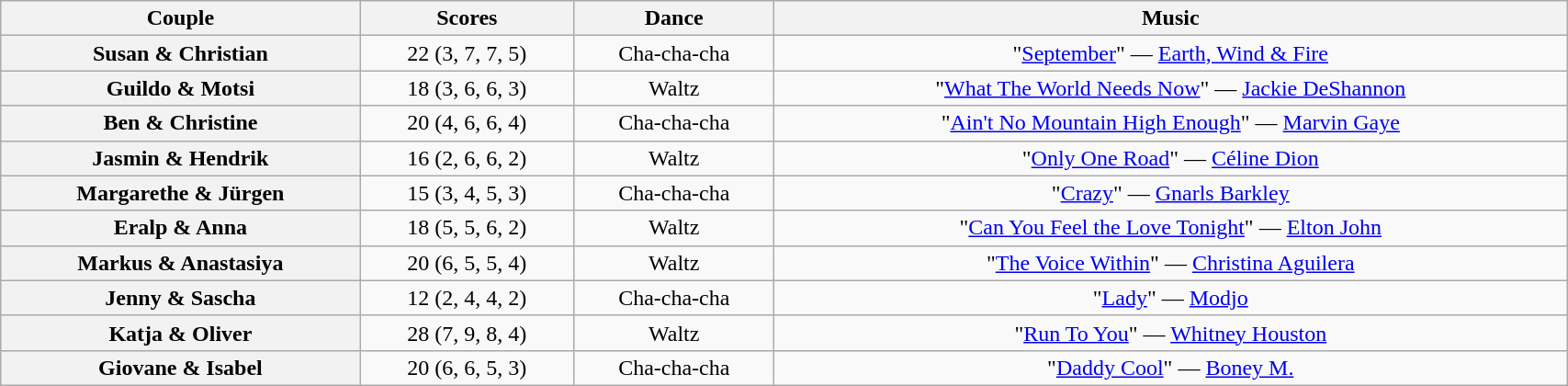<table class="wikitable sortable" style="text-align:center; width:90%">
<tr>
<th scope="col">Couple</th>
<th scope="col">Scores</th>
<th scope="col" class="unsortable">Dance</th>
<th scope="col" class="unsortable">Music</th>
</tr>
<tr>
<th scope="row">Susan & Christian</th>
<td>22 (3, 7, 7, 5)</td>
<td>Cha-cha-cha</td>
<td>"<a href='#'>September</a>" — <a href='#'>Earth, Wind & Fire</a></td>
</tr>
<tr>
<th scope="row">Guildo & Motsi</th>
<td>18 (3, 6, 6, 3)</td>
<td>Waltz</td>
<td>"<a href='#'>What The World Needs Now</a>" — <a href='#'>Jackie DeShannon</a></td>
</tr>
<tr>
<th scope="row">Ben & Christine</th>
<td>20 (4, 6, 6, 4)</td>
<td>Cha-cha-cha</td>
<td>"<a href='#'>Ain't No Mountain High Enough</a>" — <a href='#'>Marvin Gaye</a></td>
</tr>
<tr>
<th scope="row">Jasmin & Hendrik</th>
<td>16 (2, 6, 6, 2)</td>
<td>Waltz</td>
<td>"<a href='#'>Only One Road</a>" — <a href='#'>Céline Dion</a></td>
</tr>
<tr>
<th scope="row">Margarethe & Jürgen</th>
<td>15 (3, 4, 5, 3)</td>
<td>Cha-cha-cha</td>
<td>"<a href='#'>Crazy</a>" — <a href='#'>Gnarls Barkley</a></td>
</tr>
<tr>
<th scope="row">Eralp & Anna</th>
<td>18 (5, 5, 6, 2)</td>
<td>Waltz</td>
<td>"<a href='#'>Can You Feel the Love Tonight</a>" — <a href='#'>Elton John</a></td>
</tr>
<tr>
<th scope="row">Markus & Anastasiya</th>
<td>20 (6, 5, 5, 4)</td>
<td>Waltz</td>
<td>"<a href='#'>The Voice Within</a>" — <a href='#'>Christina Aguilera</a></td>
</tr>
<tr>
<th scope="row">Jenny & Sascha</th>
<td>12 (2, 4, 4, 2)</td>
<td>Cha-cha-cha</td>
<td>"<a href='#'>Lady</a>" — <a href='#'>Modjo</a></td>
</tr>
<tr>
<th scope="row">Katja & Oliver</th>
<td>28 (7, 9, 8, 4)</td>
<td>Waltz</td>
<td>"<a href='#'>Run To You</a>" — <a href='#'>Whitney Houston</a></td>
</tr>
<tr>
<th scope="row">Giovane & Isabel</th>
<td>20 (6, 6, 5, 3)</td>
<td>Cha-cha-cha</td>
<td>"<a href='#'>Daddy Cool</a>" — <a href='#'>Boney M.</a></td>
</tr>
</table>
